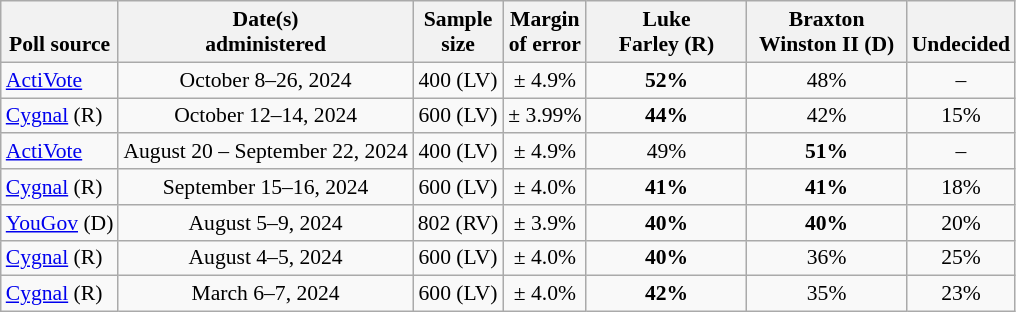<table class="wikitable" style="font-size:90%;text-align:center;">
<tr valign=bottom>
<th>Poll source</th>
<th>Date(s)<br>administered</th>
<th>Sample<br>size</th>
<th>Margin<br>of error</th>
<th style="width:100px;">Luke<br>Farley (R)</th>
<th style="width:100px;">Braxton<br>Winston II (D)</th>
<th>Undecided</th>
</tr>
<tr>
<td style="text-align:left;"><a href='#'>ActiVote</a></td>
<td>October 8–26, 2024</td>
<td>400 (LV)</td>
<td>± 4.9%</td>
<td><strong>52%</strong></td>
<td>48%</td>
<td>–</td>
</tr>
<tr>
<td style="text-align:left;"><a href='#'>Cygnal</a> (R)</td>
<td>October 12–14, 2024</td>
<td>600 (LV)</td>
<td>± 3.99%</td>
<td><strong>44%</strong></td>
<td>42%</td>
<td>15%</td>
</tr>
<tr>
<td style="text-align:left;"><a href='#'>ActiVote</a></td>
<td>August 20 – September 22, 2024</td>
<td>400 (LV)</td>
<td>± 4.9%</td>
<td>49%</td>
<td><strong>51%</strong></td>
<td>–</td>
</tr>
<tr>
<td style="text-align:left;"><a href='#'>Cygnal</a> (R)</td>
<td>September 15–16, 2024</td>
<td>600 (LV)</td>
<td>± 4.0%</td>
<td><strong>41%</strong></td>
<td><strong>41%</strong></td>
<td>18%</td>
</tr>
<tr>
<td style="text-align:left;"><a href='#'>YouGov</a> (D)</td>
<td data-sort-value="2024-08-10">August 5–9, 2024</td>
<td>802 (RV)</td>
<td>± 3.9%</td>
<td><strong>40%</strong></td>
<td><strong>40%</strong></td>
<td>20%</td>
</tr>
<tr>
<td style="text-align:left;"><a href='#'>Cygnal</a> (R)</td>
<td data-sort-value="2024-08-09">August 4–5, 2024</td>
<td>600 (LV)</td>
<td>± 4.0%</td>
<td><strong>40%</strong></td>
<td>36%</td>
<td>25%</td>
</tr>
<tr>
<td style="text-align:left;"><a href='#'>Cygnal</a> (R)</td>
<td data-sort-value="2024-03-12">March 6–7, 2024</td>
<td>600 (LV)</td>
<td>± 4.0%</td>
<td><strong>42%</strong></td>
<td>35%</td>
<td>23%</td>
</tr>
</table>
